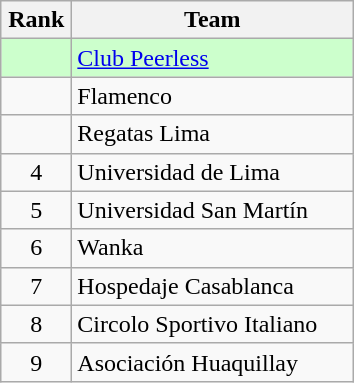<table class="wikitable" style="text-align: center;">
<tr>
<th width=40>Rank</th>
<th width=180>Team</th>
</tr>
<tr bgcolor=#ccffcc align=center>
<td></td>
<td style="text-align:left;"><a href='#'>Club Peerless</a></td>
</tr>
<tr align=center>
<td></td>
<td style="text-align:left;">Flamenco</td>
</tr>
<tr align=center>
<td></td>
<td style="text-align:left;">Regatas Lima</td>
</tr>
<tr align=center>
<td>4</td>
<td style="text-align:left;">Universidad de Lima</td>
</tr>
<tr align=center>
<td>5</td>
<td style="text-align:left;">Universidad San Martín</td>
</tr>
<tr align=center>
<td>6</td>
<td style="text-align:left;">Wanka</td>
</tr>
<tr align=center>
<td>7</td>
<td style="text-align:left;">Hospedaje Casablanca</td>
</tr>
<tr align=center>
<td>8</td>
<td style="text-align:left;">Circolo Sportivo Italiano</td>
</tr>
<tr align=center>
<td>9</td>
<td style="text-align:left;">Asociación Huaquillay</td>
</tr>
</table>
